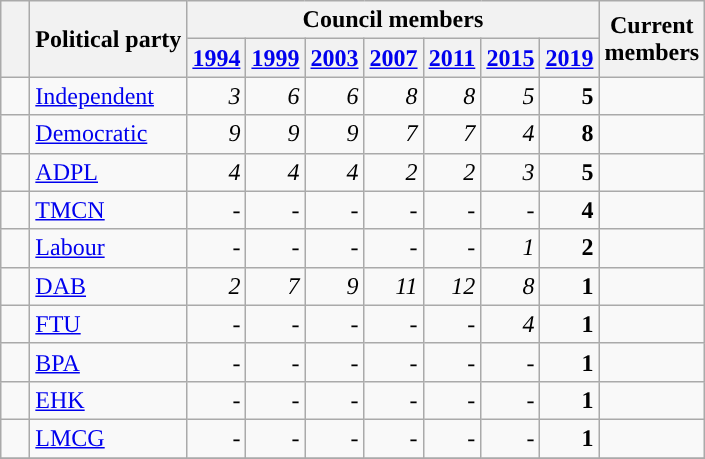<table class="wikitable">
<tr>
<th rowspan="2">   </th>
<th rowspan="2">Political party</th>
<th colspan="7">Council members</th>
<th colspan="10" rowspan="2">Current<br>members</th>
</tr>
<tr>
<th><a href='#'>1994</a></th>
<th><a href='#'>1999</a></th>
<th><a href='#'>2003</a></th>
<th><a href='#'>2007</a></th>
<th><a href='#'>2011</a></th>
<th><a href='#'>2015</a></th>
<th><a href='#'>2019</a></th>
</tr>
<tr>
<td bgcolor=> </td>
<td><a href='#'>Independent</a></td>
<td style="text-align: right"><em>3</em></td>
<td style="text-align: right"><em>6</em></td>
<td style="text-align: right"><em>6</em></td>
<td style="text-align: right"><em>8</em></td>
<td style="text-align: right"><em>8</em></td>
<td style="text-align: right"><em>5</em></td>
<td style="text-align: right"><strong>5</strong></td>
<td></td>
</tr>
<tr>
<td bgcolor=> </td>
<td><a href='#'>Democratic</a></td>
<td style="text-align: right"><em>9</em></td>
<td style="text-align: right"><em>9</em></td>
<td style="text-align: right"><em>9</em></td>
<td style="text-align: right"><em>7</em></td>
<td style="text-align: right"><em>7</em></td>
<td style="text-align: right"><em>4</em></td>
<td style="text-align: right"><strong>8</strong></td>
<td></td>
</tr>
<tr>
<td style="background-color:"> </td>
<td><a href='#'>ADPL</a></td>
<td style="text-align: right"><em>4</em></td>
<td style="text-align: right"><em>4</em></td>
<td style="text-align: right"><em>4</em></td>
<td style="text-align: right"><em>2</em></td>
<td style="text-align: right"><em>2</em></td>
<td style="text-align: right"><em>3</em></td>
<td style="text-align: right"><strong>5</strong></td>
<td></td>
</tr>
<tr>
<td style="background-color:"> </td>
<td><a href='#'>TMCN</a></td>
<td style="text-align: right"><em>-</em></td>
<td style="text-align: right"><em>-</em></td>
<td style="text-align: right"><em>-</em></td>
<td style="text-align: right"><em>-</em></td>
<td style="text-align: right"><em>-</em></td>
<td style="text-align: right"><em>-</em></td>
<td style="text-align: right"><strong>4</strong></td>
<td></td>
</tr>
<tr>
<td style="background-color:"> </td>
<td><a href='#'>Labour</a></td>
<td style="text-align: right"><em>-</em></td>
<td style="text-align: right"><em>-</em></td>
<td style="text-align: right"><em>-</em></td>
<td style="text-align: right"><em>-</em></td>
<td style="text-align: right"><em>-</em></td>
<td style="text-align: right"><em>1</em></td>
<td style="text-align: right"><strong>2</strong></td>
<td></td>
</tr>
<tr>
<td style="background-color:"> </td>
<td><a href='#'>DAB</a></td>
<td style="text-align: right"><em>2</em></td>
<td style="text-align: right"><em>7</em></td>
<td style="text-align: right"><em>9</em></td>
<td style="text-align: right"><em>11</em></td>
<td style="text-align: right"><em>12</em></td>
<td style="text-align: right"><em>8</em></td>
<td style="text-align: right"><strong>1</strong></td>
<td></td>
</tr>
<tr>
<td style="background-color:"> </td>
<td><a href='#'>FTU</a></td>
<td style="text-align: right"><em>-</em></td>
<td style="text-align: right"><em>-</em></td>
<td style="text-align: right"><em>-</em></td>
<td style="text-align: right"><em>-</em></td>
<td style="text-align: right"><em>-</em></td>
<td style="text-align: right"><em>4</em></td>
<td style="text-align: right"><strong>1</strong></td>
<td></td>
</tr>
<tr>
<td style="background-color:"> </td>
<td><a href='#'>BPA</a></td>
<td style="text-align: right"><em>-</em></td>
<td style="text-align: right"><em>-</em></td>
<td style="text-align: right"><em>-</em></td>
<td style="text-align: right"><em>-</em></td>
<td style="text-align: right"><em>-</em></td>
<td style="text-align: right"><em>-</em></td>
<td style="text-align: right"><strong>1</strong></td>
<td></td>
</tr>
<tr>
<td style="background-color:"> </td>
<td><a href='#'>EHK</a></td>
<td style="text-align: right"><em>-</em></td>
<td style="text-align: right"><em>-</em></td>
<td style="text-align: right"><em>-</em></td>
<td style="text-align: right"><em>-</em></td>
<td style="text-align: right"><em>-</em></td>
<td style="text-align: right"><em>-</em></td>
<td style="text-align: right"><strong>1</strong></td>
<td></td>
</tr>
<tr>
<td style="background-color:"> </td>
<td><a href='#'>LMCG</a></td>
<td style="text-align: right"><em>-</em></td>
<td style="text-align: right"><em>-</em></td>
<td style="text-align: right"><em>-</em></td>
<td style="text-align: right"><em>-</em></td>
<td style="text-align: right"><em>-</em></td>
<td style="text-align: right"><em>-</em></td>
<td style="text-align: right"><strong>1</strong></td>
<td></td>
</tr>
<tr>
</tr>
</table>
